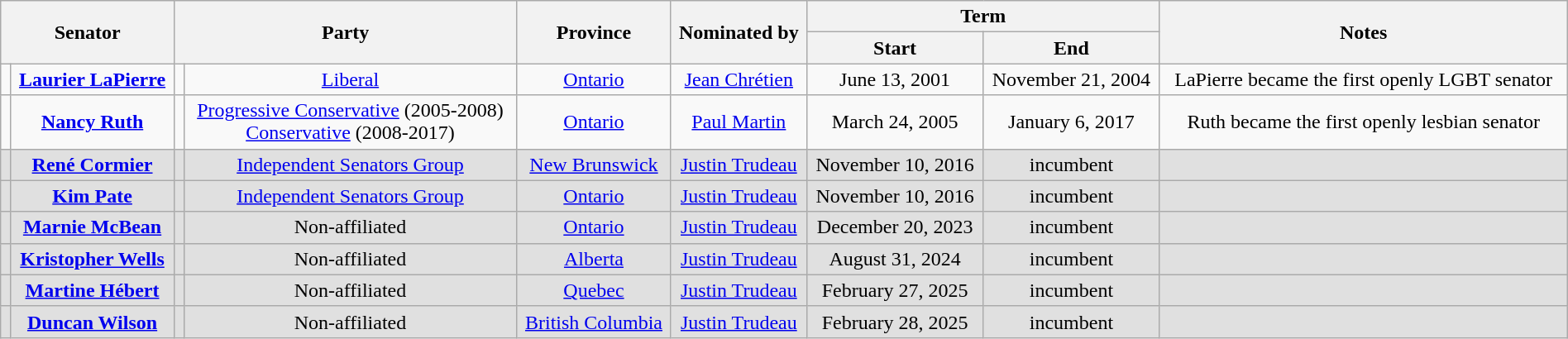<table class="wikitable sortable" width=100% style="text-align:center">
<tr>
<th colspan="2" rowspan="2">Senator</th>
<th colspan="2" rowspan="2">Party</th>
<th rowspan="2">Province</th>
<th rowspan="2">Nominated by</th>
<th colspan="2">Term</th>
<th rowspan="2">Notes</th>
</tr>
<tr>
<th>Start</th>
<th>End</th>
</tr>
<tr>
<td></td>
<td><strong><a href='#'>Laurier LaPierre</a></strong></td>
<td></td>
<td><a href='#'>Liberal</a></td>
<td><a href='#'>Ontario</a></td>
<td><a href='#'>Jean Chrétien</a></td>
<td>June 13, 2001</td>
<td>November 21, 2004</td>
<td>LaPierre became the first openly LGBT senator</td>
</tr>
<tr>
<td></td>
<td><strong><a href='#'>Nancy Ruth</a></strong></td>
<td></td>
<td><a href='#'>Progressive Conservative</a> (2005-2008)<br><a href='#'>Conservative</a> (2008-2017)</td>
<td><a href='#'>Ontario</a></td>
<td><a href='#'>Paul Martin</a></td>
<td>March 24, 2005</td>
<td>January 6, 2017</td>
<td>Ruth became the first openly lesbian senator</td>
</tr>
<tr style="background:#e0e0e0">
<td></td>
<td><strong><a href='#'>René Cormier</a></strong></td>
<td></td>
<td><a href='#'>Independent Senators Group</a></td>
<td><a href='#'>New Brunswick</a></td>
<td><a href='#'>Justin Trudeau</a></td>
<td>November 10, 2016</td>
<td>incumbent</td>
<td></td>
</tr>
<tr style="background:#e0e0e0">
<td></td>
<td><strong><a href='#'>Kim Pate</a></strong></td>
<td></td>
<td><a href='#'>Independent Senators Group</a></td>
<td><a href='#'>Ontario</a></td>
<td><a href='#'>Justin Trudeau</a></td>
<td>November 10, 2016</td>
<td>incumbent</td>
<td></td>
</tr>
<tr style="background:#e0e0e0">
<td></td>
<td><strong><a href='#'>Marnie McBean</a></strong></td>
<td></td>
<td>Non-affiliated</td>
<td><a href='#'>Ontario</a></td>
<td><a href='#'>Justin Trudeau</a></td>
<td>December 20, 2023</td>
<td>incumbent</td>
<td></td>
</tr>
<tr style="background:#e0e0e0">
<td></td>
<td><strong><a href='#'>Kristopher Wells</a></strong></td>
<td></td>
<td>Non-affiliated</td>
<td><a href='#'>Alberta</a></td>
<td><a href='#'>Justin Trudeau</a></td>
<td>August 31, 2024</td>
<td>incumbent</td>
<td></td>
</tr>
<tr style="background:#e0e0e0">
<td></td>
<td><strong><a href='#'>Martine Hébert</a></strong></td>
<td></td>
<td>Non-affiliated</td>
<td><a href='#'>Quebec</a></td>
<td><a href='#'>Justin Trudeau</a></td>
<td>February 27, 2025</td>
<td>incumbent</td>
<td></td>
</tr>
<tr style="background:#e0e0e0">
<td></td>
<td><strong><a href='#'>Duncan Wilson</a></strong></td>
<td></td>
<td>Non-affiliated</td>
<td><a href='#'>British Columbia</a></td>
<td><a href='#'>Justin Trudeau</a></td>
<td>February 28, 2025</td>
<td>incumbent</td>
<td></td>
</tr>
</table>
